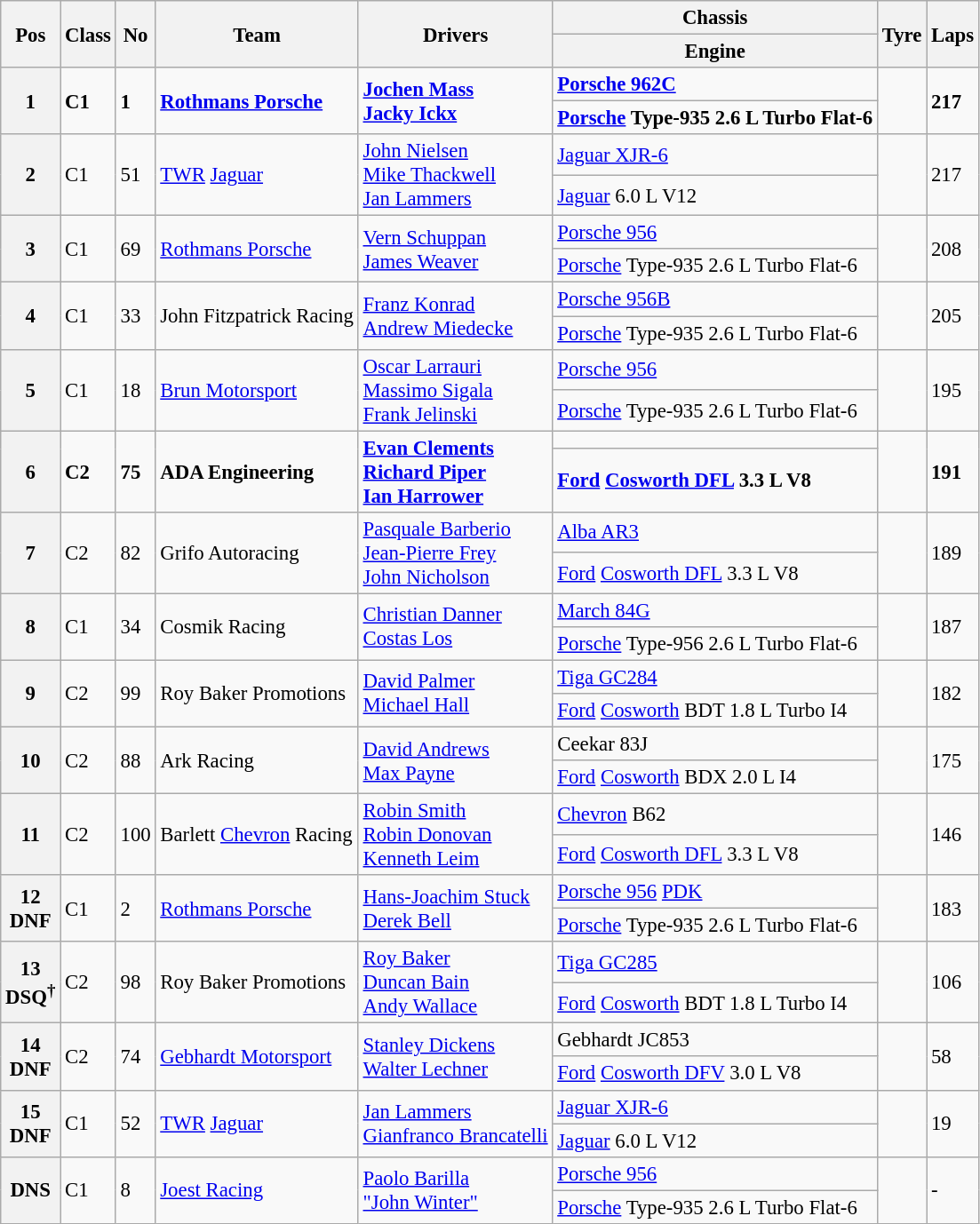<table class="wikitable" style="font-size: 95%;">
<tr>
<th rowspan=2>Pos</th>
<th rowspan=2>Class</th>
<th rowspan=2>No</th>
<th rowspan=2>Team</th>
<th rowspan=2>Drivers</th>
<th>Chassis</th>
<th rowspan=2>Tyre</th>
<th rowspan=2>Laps</th>
</tr>
<tr>
<th>Engine</th>
</tr>
<tr style="font-weight:bold">
<th rowspan=2>1</th>
<td rowspan=2>C1</td>
<td rowspan=2>1</td>
<td rowspan=2> <a href='#'>Rothmans Porsche</a></td>
<td rowspan=2> <a href='#'>Jochen Mass</a><br> <a href='#'>Jacky Ickx</a></td>
<td><a href='#'>Porsche 962C</a></td>
<td rowspan=2></td>
<td rowspan=2>217</td>
</tr>
<tr style="font-weight:bold">
<td><a href='#'>Porsche</a> Type-935 2.6 L Turbo Flat-6</td>
</tr>
<tr>
<th rowspan=2>2</th>
<td rowspan=2>C1</td>
<td rowspan=2>51</td>
<td rowspan=2> <a href='#'>TWR</a> <a href='#'>Jaguar</a></td>
<td rowspan=2> <a href='#'>John Nielsen</a><br> <a href='#'>Mike Thackwell</a><br> <a href='#'>Jan Lammers</a></td>
<td><a href='#'>Jaguar XJR-6</a></td>
<td rowspan=2></td>
<td rowspan=2>217</td>
</tr>
<tr>
<td><a href='#'>Jaguar</a> 6.0 L V12</td>
</tr>
<tr>
<th rowspan=2>3</th>
<td rowspan=2>C1</td>
<td rowspan=2>69</td>
<td rowspan=2> <a href='#'>Rothmans Porsche</a></td>
<td rowspan=2> <a href='#'>Vern Schuppan</a><br> <a href='#'>James Weaver</a></td>
<td><a href='#'>Porsche 956</a></td>
<td rowspan=2></td>
<td rowspan=2>208</td>
</tr>
<tr>
<td><a href='#'>Porsche</a> Type-935 2.6 L Turbo Flat-6</td>
</tr>
<tr>
<th rowspan=2>4</th>
<td rowspan=2>C1</td>
<td rowspan=2>33</td>
<td rowspan=2> John Fitzpatrick Racing</td>
<td rowspan=2> <a href='#'>Franz Konrad</a><br> <a href='#'>Andrew Miedecke</a></td>
<td><a href='#'>Porsche 956B</a></td>
<td rowspan=2></td>
<td rowspan=2>205</td>
</tr>
<tr>
<td><a href='#'>Porsche</a> Type-935 2.6 L Turbo Flat-6</td>
</tr>
<tr>
<th rowspan=2>5</th>
<td rowspan=2>C1</td>
<td rowspan=2>18</td>
<td rowspan=2> <a href='#'>Brun Motorsport</a></td>
<td rowspan=2> <a href='#'>Oscar Larrauri</a><br> <a href='#'>Massimo Sigala</a><br> <a href='#'>Frank Jelinski</a></td>
<td><a href='#'>Porsche 956</a></td>
<td rowspan=2></td>
<td rowspan=2>195</td>
</tr>
<tr>
<td><a href='#'>Porsche</a> Type-935 2.6 L Turbo Flat-6</td>
</tr>
<tr style="font-weight:bold">
<th rowspan=2>6</th>
<td rowspan=2>C2</td>
<td rowspan=2>75</td>
<td rowspan=2> ADA Engineering</td>
<td rowspan=2> <a href='#'>Evan Clements</a><br> <a href='#'>Richard Piper</a><br> <a href='#'>Ian Harrower</a></td>
<td></td>
<td rowspan=2></td>
<td rowspan=2>191</td>
</tr>
<tr style="font-weight:bold">
<td><a href='#'>Ford</a> <a href='#'>Cosworth DFL</a> 3.3 L V8</td>
</tr>
<tr>
<th rowspan=2>7</th>
<td rowspan=2>C2</td>
<td rowspan=2>82</td>
<td rowspan=2> Grifo Autoracing</td>
<td rowspan=2> <a href='#'>Pasquale Barberio</a><br> <a href='#'>Jean-Pierre Frey</a><br> <a href='#'>John Nicholson</a></td>
<td><a href='#'>Alba AR3</a></td>
<td rowspan=2></td>
<td rowspan=2>189</td>
</tr>
<tr>
<td><a href='#'>Ford</a> <a href='#'>Cosworth DFL</a> 3.3 L V8</td>
</tr>
<tr>
<th rowspan=2>8</th>
<td rowspan=2>C1</td>
<td rowspan=2>34</td>
<td rowspan=2> Cosmik Racing</td>
<td rowspan=2> <a href='#'>Christian Danner</a><br> <a href='#'>Costas Los</a></td>
<td><a href='#'>March 84G</a></td>
<td rowspan=2></td>
<td rowspan=2>187</td>
</tr>
<tr>
<td><a href='#'>Porsche</a> Type-956 2.6 L Turbo Flat-6</td>
</tr>
<tr>
<th rowspan=2>9</th>
<td rowspan=2>C2</td>
<td rowspan=2>99</td>
<td rowspan=2> Roy Baker Promotions</td>
<td rowspan=2> <a href='#'>David Palmer</a><br> <a href='#'>Michael Hall</a></td>
<td><a href='#'>Tiga GC284</a></td>
<td rowspan=2></td>
<td rowspan=2>182</td>
</tr>
<tr>
<td><a href='#'>Ford</a> <a href='#'>Cosworth</a> BDT 1.8 L Turbo I4</td>
</tr>
<tr>
<th rowspan=2>10</th>
<td rowspan=2>C2</td>
<td rowspan=2>88</td>
<td rowspan=2> Ark Racing</td>
<td rowspan=2> <a href='#'>David Andrews</a><br> <a href='#'>Max Payne</a></td>
<td>Ceekar 83J</td>
<td rowspan=2></td>
<td rowspan=2>175</td>
</tr>
<tr>
<td><a href='#'>Ford</a> <a href='#'>Cosworth</a> BDX 2.0 L I4</td>
</tr>
<tr>
<th rowspan=2>11</th>
<td rowspan=2>C2</td>
<td rowspan=2>100</td>
<td rowspan=2> Barlett <a href='#'>Chevron</a> Racing</td>
<td rowspan=2> <a href='#'>Robin Smith</a><br> <a href='#'>Robin Donovan</a><br> <a href='#'>Kenneth Leim</a></td>
<td><a href='#'>Chevron</a> B62</td>
<td rowspan=2></td>
<td rowspan=2>146</td>
</tr>
<tr>
<td><a href='#'>Ford</a> <a href='#'>Cosworth DFL</a> 3.3 L V8</td>
</tr>
<tr>
<th rowspan=2>12<br>DNF</th>
<td rowspan=2>C1</td>
<td rowspan=2>2</td>
<td rowspan=2> <a href='#'>Rothmans Porsche</a></td>
<td rowspan=2> <a href='#'>Hans-Joachim Stuck</a><br> <a href='#'>Derek Bell</a></td>
<td><a href='#'>Porsche 956</a> <a href='#'>PDK</a></td>
<td rowspan=2></td>
<td rowspan=2>183</td>
</tr>
<tr>
<td><a href='#'>Porsche</a> Type-935 2.6 L Turbo Flat-6</td>
</tr>
<tr>
<th rowspan=2>13<br>DSQ<sup>†</sup></th>
<td rowspan=2>C2</td>
<td rowspan=2>98</td>
<td rowspan=2> Roy Baker Promotions</td>
<td rowspan=2> <a href='#'>Roy Baker</a><br> <a href='#'>Duncan Bain</a><br> <a href='#'>Andy Wallace</a></td>
<td><a href='#'>Tiga GC285</a></td>
<td rowspan=2></td>
<td rowspan=2>106</td>
</tr>
<tr>
<td><a href='#'>Ford</a> <a href='#'>Cosworth</a> BDT 1.8 L Turbo I4</td>
</tr>
<tr>
<th rowspan=2>14<br>DNF</th>
<td rowspan=2>C2</td>
<td rowspan=2>74</td>
<td rowspan=2> <a href='#'>Gebhardt Motorsport</a></td>
<td rowspan=2> <a href='#'>Stanley Dickens</a><br> <a href='#'>Walter Lechner</a></td>
<td>Gebhardt JC853</td>
<td rowspan=2></td>
<td rowspan=2>58</td>
</tr>
<tr>
<td><a href='#'>Ford</a> <a href='#'>Cosworth DFV</a> 3.0 L V8</td>
</tr>
<tr>
<th rowspan=2>15<br>DNF</th>
<td rowspan=2>C1</td>
<td rowspan=2>52</td>
<td rowspan=2> <a href='#'>TWR</a> <a href='#'>Jaguar</a></td>
<td rowspan=2> <a href='#'>Jan Lammers</a><br> <a href='#'>Gianfranco Brancatelli</a></td>
<td><a href='#'>Jaguar XJR-6</a></td>
<td rowspan=2></td>
<td rowspan=2>19</td>
</tr>
<tr>
<td><a href='#'>Jaguar</a> 6.0 L V12</td>
</tr>
<tr>
<th rowspan=2>DNS</th>
<td rowspan=2>C1</td>
<td rowspan=2>8</td>
<td rowspan=2> <a href='#'>Joest Racing</a></td>
<td rowspan=2> <a href='#'>Paolo Barilla</a><br> <a href='#'>"John Winter"</a></td>
<td><a href='#'>Porsche 956</a></td>
<td rowspan=2></td>
<td rowspan=2>-</td>
</tr>
<tr>
<td><a href='#'>Porsche</a> Type-935 2.6 L Turbo Flat-6</td>
</tr>
</table>
